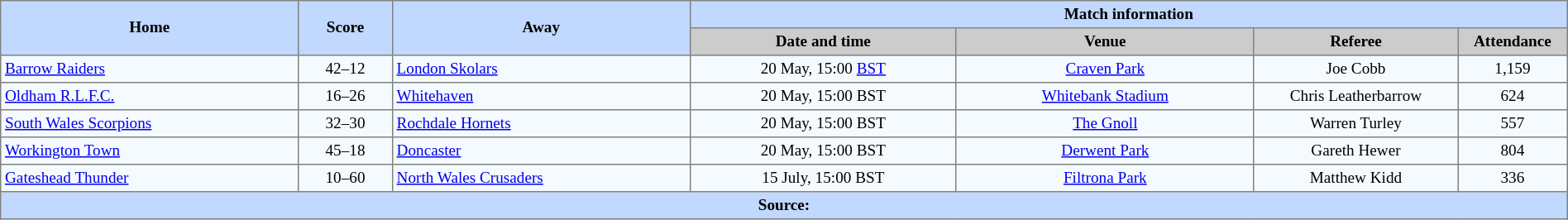<table border=1 style="border-collapse:collapse; font-size:80%; text-align:center;" cellpadding=3 cellspacing=0 width=100%>
<tr bgcolor=#C1D8FF>
<th rowspan=2 width=19%>Home</th>
<th rowspan=2 width=6%>Score</th>
<th rowspan=2 width=19%>Away</th>
<th colspan=6>Match information</th>
</tr>
<tr bgcolor=#CCCCCC>
<th width=17%>Date and time</th>
<th width=19%>Venue</th>
<th width=13%>Referee</th>
<th width=7%>Attendance</th>
</tr>
<tr bgcolor=#F5FAFF>
<td align=left> <a href='#'>Barrow Raiders</a></td>
<td>42–12</td>
<td align=left> <a href='#'>London Skolars</a></td>
<td>20 May, 15:00 <a href='#'>BST</a></td>
<td><a href='#'>Craven Park</a></td>
<td>Joe Cobb</td>
<td>1,159</td>
</tr>
<tr bgcolor=#F5FAFF>
<td align=left> <a href='#'>Oldham R.L.F.C.</a></td>
<td>16–26</td>
<td align=left> <a href='#'>Whitehaven</a></td>
<td>20 May, 15:00 BST</td>
<td><a href='#'>Whitebank Stadium</a></td>
<td>Chris Leatherbarrow</td>
<td>624</td>
</tr>
<tr bgcolor=#F5FAFF>
<td align=left> <a href='#'>South Wales Scorpions</a></td>
<td>32–30</td>
<td align=left> <a href='#'>Rochdale Hornets</a></td>
<td>20 May, 15:00 BST</td>
<td><a href='#'>The Gnoll</a></td>
<td>Warren Turley</td>
<td>557</td>
</tr>
<tr bgcolor=#F5FAFF>
<td align=left> <a href='#'>Workington Town</a></td>
<td>45–18</td>
<td align=left> <a href='#'>Doncaster</a></td>
<td>20 May, 15:00 BST</td>
<td><a href='#'>Derwent Park</a></td>
<td>Gareth Hewer</td>
<td>804</td>
</tr>
<tr bgcolor=#F5FAFF>
<td align=left> <a href='#'>Gateshead Thunder</a></td>
<td>10–60</td>
<td align=left> <a href='#'>North Wales Crusaders</a></td>
<td>15 July, 15:00 BST</td>
<td><a href='#'>Filtrona Park</a></td>
<td>Matthew Kidd</td>
<td>336</td>
</tr>
<tr bgcolor=#C1D8FF>
<th colspan=12>Source:</th>
</tr>
</table>
